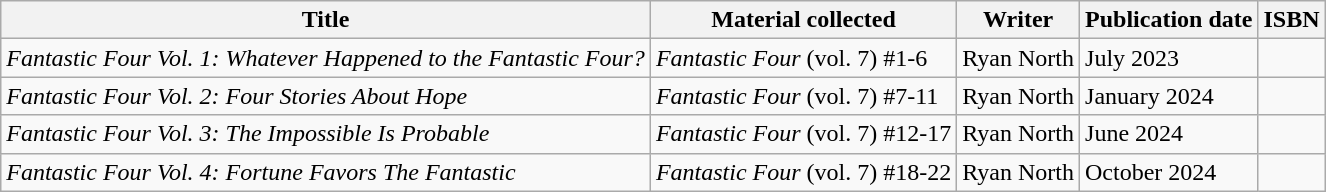<table class="wikitable">
<tr>
<th>Title</th>
<th>Material collected</th>
<th>Writer</th>
<th>Publication date</th>
<th>ISBN</th>
</tr>
<tr>
<td><em>Fantastic Four Vol. 1: Whatever Happened to the Fantastic Four?</em></td>
<td><em>Fantastic Four</em> (vol. 7) #1-6</td>
<td>Ryan North</td>
<td>July 2023</td>
<td></td>
</tr>
<tr>
<td><em>Fantastic Four Vol. 2: Four Stories About Hope</em></td>
<td><em>Fantastic Four</em> (vol. 7) #7-11</td>
<td>Ryan North</td>
<td>January 2024</td>
<td></td>
</tr>
<tr>
<td><em>Fantastic Four Vol. 3: The Impossible Is Probable</em></td>
<td><em>Fantastic Four</em> (vol. 7) #12-17</td>
<td>Ryan North</td>
<td>June 2024</td>
<td></td>
</tr>
<tr>
<td><em>Fantastic Four Vol. 4: Fortune Favors The Fantastic</em></td>
<td><em>Fantastic Four</em> (vol. 7) #18-22</td>
<td>Ryan North</td>
<td>October 2024</td>
<td></td>
</tr>
</table>
